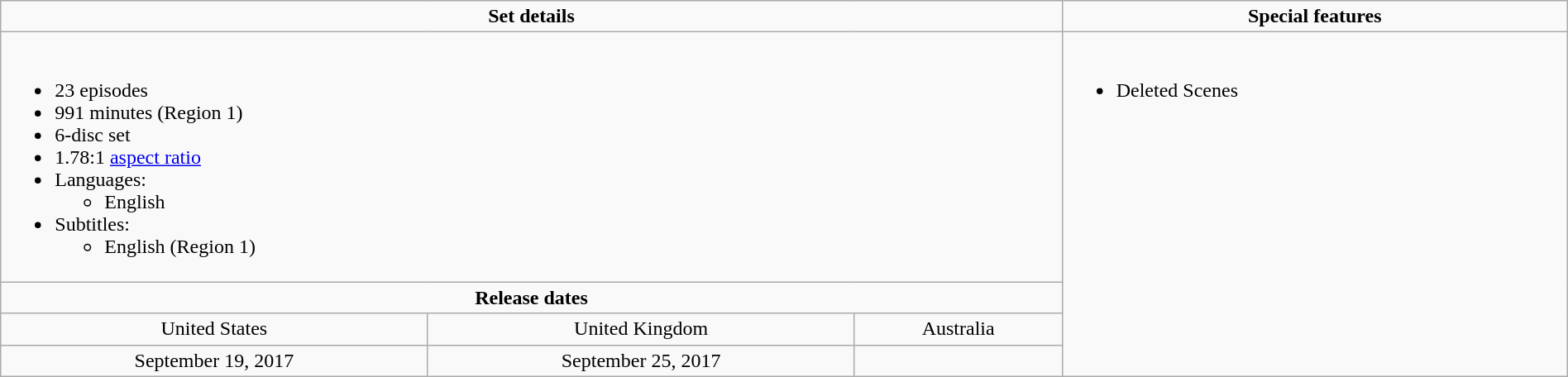<table class="wikitable plainrowheaders" style="text-align:center; width: 100%;">
<tr>
<td align="center" width="300" colspan="3"><strong>Set details</strong></td>
<td width="400" align="center"><strong>Special features</strong></td>
</tr>
<tr valign="top">
<td colspan="3" align="left" width="300"><br><ul><li>23 episodes</li><li>991 minutes (Region 1)</li><li>6-disc set</li><li>1.78:1 <a href='#'>aspect ratio</a></li><li>Languages:<ul><li>English</li></ul></li><li>Subtitles:<ul><li>English (Region 1)</li></ul></li></ul></td>
<td rowspan="4" align="left" width="400"><br><ul><li>Deleted Scenes</li></ul></td>
</tr>
<tr>
<td colspan="3" align="center"><strong>Release dates</strong></td>
</tr>
<tr>
<td align="center">United States</td>
<td align="center">United Kingdom</td>
<td align="center">Australia</td>
</tr>
<tr>
<td align="center">September 19, 2017</td>
<td align="center">September 25, 2017</td>
<td align="center"></td>
</tr>
</table>
